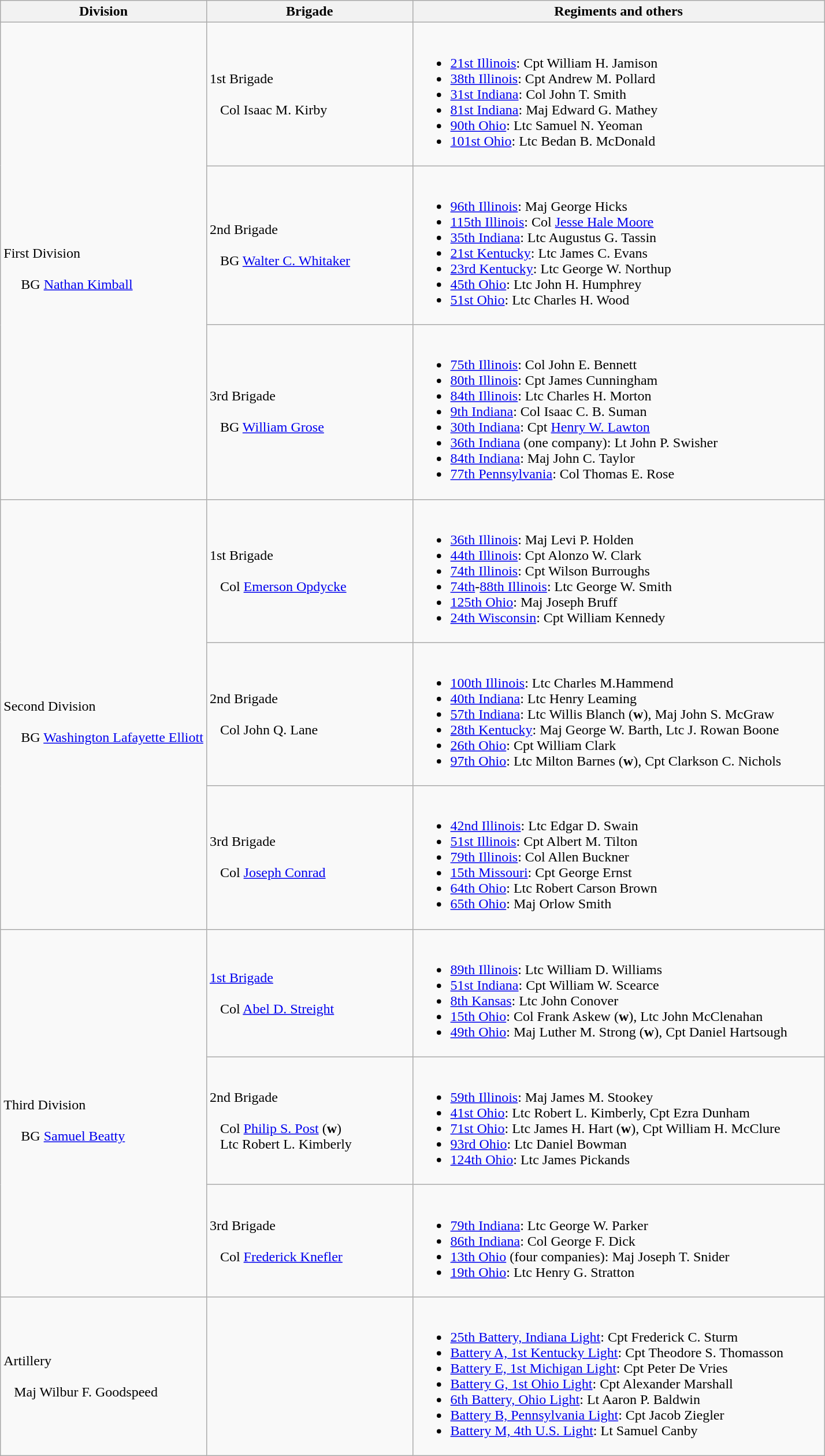<table class="wikitable">
<tr>
<th width=25%>Division</th>
<th width=25%>Brigade</th>
<th>Regiments and others</th>
</tr>
<tr>
<td rowspan=3><br>First Division<br><br>    
BG <a href='#'>Nathan Kimball</a></td>
<td>1st Brigade<br><br>  
Col Isaac M. Kirby</td>
<td><br><ul><li><a href='#'>21st Illinois</a>: Cpt William H. Jamison</li><li><a href='#'>38th Illinois</a>: Cpt Andrew M. Pollard</li><li><a href='#'>31st Indiana</a>: Col John T. Smith</li><li><a href='#'>81st Indiana</a>: Maj Edward G. Mathey</li><li><a href='#'>90th Ohio</a>: Ltc Samuel N. Yeoman</li><li><a href='#'>101st Ohio</a>: Ltc Bedan B. McDonald</li></ul></td>
</tr>
<tr>
<td>2nd Brigade<br><br>  
BG <a href='#'>Walter C. Whitaker</a></td>
<td><br><ul><li><a href='#'>96th Illinois</a>: Maj George Hicks</li><li><a href='#'>115th Illinois</a>: Col <a href='#'>Jesse Hale Moore</a></li><li><a href='#'>35th Indiana</a>: Ltc Augustus G. Tassin</li><li><a href='#'>21st Kentucky</a>: Ltc James C. Evans</li><li><a href='#'>23rd Kentucky</a>: Ltc George W. Northup</li><li><a href='#'>45th Ohio</a>: Ltc John H. Humphrey</li><li><a href='#'>51st Ohio</a>: Ltc Charles H. Wood</li></ul></td>
</tr>
<tr>
<td>3rd Brigade<br><br>  
BG <a href='#'>William Grose</a></td>
<td><br><ul><li><a href='#'>75th Illinois</a>: Col John E. Bennett</li><li><a href='#'>80th Illinois</a>: Cpt James Cunningham</li><li><a href='#'>84th Illinois</a>: Ltc Charles H. Morton</li><li><a href='#'>9th Indiana</a>: Col Isaac C. B. Suman</li><li><a href='#'>30th Indiana</a>: Cpt <a href='#'>Henry W. Lawton</a></li><li><a href='#'>36th Indiana</a> (one company): Lt John P. Swisher</li><li><a href='#'>84th Indiana</a>: Maj John C. Taylor</li><li><a href='#'>77th Pennsylvania</a>: Col Thomas E. Rose</li></ul></td>
</tr>
<tr>
<td rowspan=3><br>Second Division<br><br>    
BG <a href='#'>Washington Lafayette Elliott</a></td>
<td>1st Brigade<br><br>  
Col <a href='#'>Emerson Opdycke</a></td>
<td><br><ul><li><a href='#'>36th Illinois</a>: Maj Levi P. Holden</li><li><a href='#'>44th Illinois</a>: Cpt Alonzo W. Clark</li><li><a href='#'>74th Illinois</a>: Cpt Wilson Burroughs</li><li><a href='#'>74th</a>-<a href='#'>88th Illinois</a>: Ltc George W. Smith</li><li><a href='#'>125th Ohio</a>: Maj Joseph Bruff</li><li><a href='#'>24th Wisconsin</a>: Cpt William Kennedy</li></ul></td>
</tr>
<tr>
<td>2nd Brigade<br><br>  
Col John Q. Lane</td>
<td><br><ul><li><a href='#'>100th Illinois</a>: Ltc Charles M.Hammend</li><li><a href='#'>40th Indiana</a>: Ltc Henry Leaming</li><li><a href='#'>57th Indiana</a>: Ltc Willis Blanch (<strong>w</strong>), Maj John S. McGraw</li><li><a href='#'>28th Kentucky</a>: Maj George W. Barth, Ltc J. Rowan Boone</li><li><a href='#'>26th Ohio</a>: Cpt William Clark</li><li><a href='#'>97th Ohio</a>: Ltc Milton Barnes (<strong>w</strong>), Cpt Clarkson C. Nichols</li></ul></td>
</tr>
<tr>
<td>3rd Brigade<br><br>  
Col <a href='#'>Joseph Conrad</a></td>
<td><br><ul><li><a href='#'>42nd Illinois</a>: Ltc Edgar D. Swain</li><li><a href='#'>51st Illinois</a>: Cpt Albert M. Tilton</li><li><a href='#'>79th Illinois</a>: Col Allen Buckner</li><li><a href='#'>15th Missouri</a>: Cpt George Ernst</li><li><a href='#'>64th Ohio</a>: Ltc Robert Carson Brown</li><li><a href='#'>65th Ohio</a>: Maj Orlow Smith</li></ul></td>
</tr>
<tr>
<td rowspan=3><br>Third Division<br><br>    
BG <a href='#'>Samuel Beatty</a></td>
<td><a href='#'>1st Brigade</a><br><br>  
Col <a href='#'>Abel D. Streight</a></td>
<td><br><ul><li><a href='#'>89th Illinois</a>: Ltc William D. Williams</li><li><a href='#'>51st Indiana</a>: Cpt William W. Scearce</li><li><a href='#'>8th Kansas</a>: Ltc John Conover</li><li><a href='#'>15th Ohio</a>: Col Frank Askew (<strong>w</strong>), Ltc John McClenahan</li><li><a href='#'>49th Ohio</a>: Maj Luther M. Strong (<strong>w</strong>), Cpt Daniel Hartsough</li></ul></td>
</tr>
<tr>
<td>2nd Brigade<br><br>  
Col <a href='#'>Philip S. Post</a> (<strong>w</strong>)
<br>  
Ltc Robert L. Kimberly</td>
<td><br><ul><li><a href='#'>59th Illinois</a>: Maj James M. Stookey</li><li><a href='#'>41st Ohio</a>: Ltc Robert L. Kimberly, Cpt Ezra Dunham</li><li><a href='#'>71st Ohio</a>: Ltc James H. Hart (<strong>w</strong>), Cpt William H. McClure</li><li><a href='#'>93rd Ohio</a>: Ltc Daniel Bowman</li><li><a href='#'>124th Ohio</a>: Ltc James Pickands</li></ul></td>
</tr>
<tr>
<td>3rd Brigade<br><br>  
Col <a href='#'>Frederick Knefler</a></td>
<td><br><ul><li><a href='#'>79th Indiana</a>: Ltc George W. Parker</li><li><a href='#'>86th Indiana</a>: Col George F. Dick</li><li><a href='#'>13th Ohio</a> (four companies): Maj Joseph T. Snider</li><li><a href='#'>19th Ohio</a>: Ltc Henry G. Stratton</li></ul></td>
</tr>
<tr>
<td>Artillery<br><br>  
Maj Wilbur F. Goodspeed</td>
<td></td>
<td><br><ul><li><a href='#'>25th Battery, Indiana Light</a>: Cpt Frederick C. Sturm</li><li><a href='#'>Battery A, 1st Kentucky Light</a>: Cpt Theodore S. Thomasson</li><li><a href='#'>Battery E, 1st Michigan Light</a>: Cpt Peter De Vries</li><li><a href='#'>Battery G, 1st Ohio Light</a>: Cpt Alexander Marshall</li><li><a href='#'>6th Battery, Ohio Light</a>: Lt Aaron P. Baldwin</li><li><a href='#'>Battery B, Pennsylvania Light</a>: Cpt Jacob Ziegler</li><li><a href='#'>Battery M, 4th U.S. Light</a>: Lt Samuel Canby</li></ul></td>
</tr>
</table>
